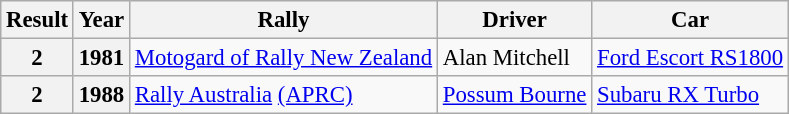<table class="wikitable" style="font-size: 95%;">
<tr>
<th>Result</th>
<th>Year</th>
<th>Rally</th>
<th>Driver</th>
<th>Car</th>
</tr>
<tr>
<th>2</th>
<th>1981</th>
<td><a href='#'>Motogard of Rally New Zealand</a></td>
<td>Alan Mitchell</td>
<td><a href='#'>Ford Escort RS1800</a></td>
</tr>
<tr>
<th>2</th>
<th>1988</th>
<td><a href='#'>Rally Australia</a> <a href='#'>(APRC)</a></td>
<td><a href='#'>Possum Bourne</a></td>
<td><a href='#'>Subaru RX Turbo</a></td>
</tr>
</table>
